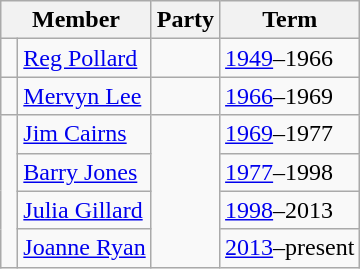<table class="wikitable">
<tr>
<th colspan="2">Member</th>
<th>Party</th>
<th>Term</th>
</tr>
<tr>
<td> </td>
<td><a href='#'>Reg Pollard</a></td>
<td></td>
<td><a href='#'>1949</a>–1966</td>
</tr>
<tr>
<td> </td>
<td><a href='#'>Mervyn Lee</a></td>
<td></td>
<td><a href='#'>1966</a>–1969</td>
</tr>
<tr>
<td rowspan=4 > </td>
<td><a href='#'>Jim Cairns</a></td>
<td rowspan=4></td>
<td><a href='#'>1969</a>–1977</td>
</tr>
<tr>
<td><a href='#'>Barry Jones</a></td>
<td><a href='#'>1977</a>–1998</td>
</tr>
<tr>
<td><a href='#'>Julia Gillard</a></td>
<td><a href='#'>1998</a>–2013</td>
</tr>
<tr>
<td><a href='#'>Joanne Ryan</a></td>
<td><a href='#'>2013</a>–present</td>
</tr>
</table>
